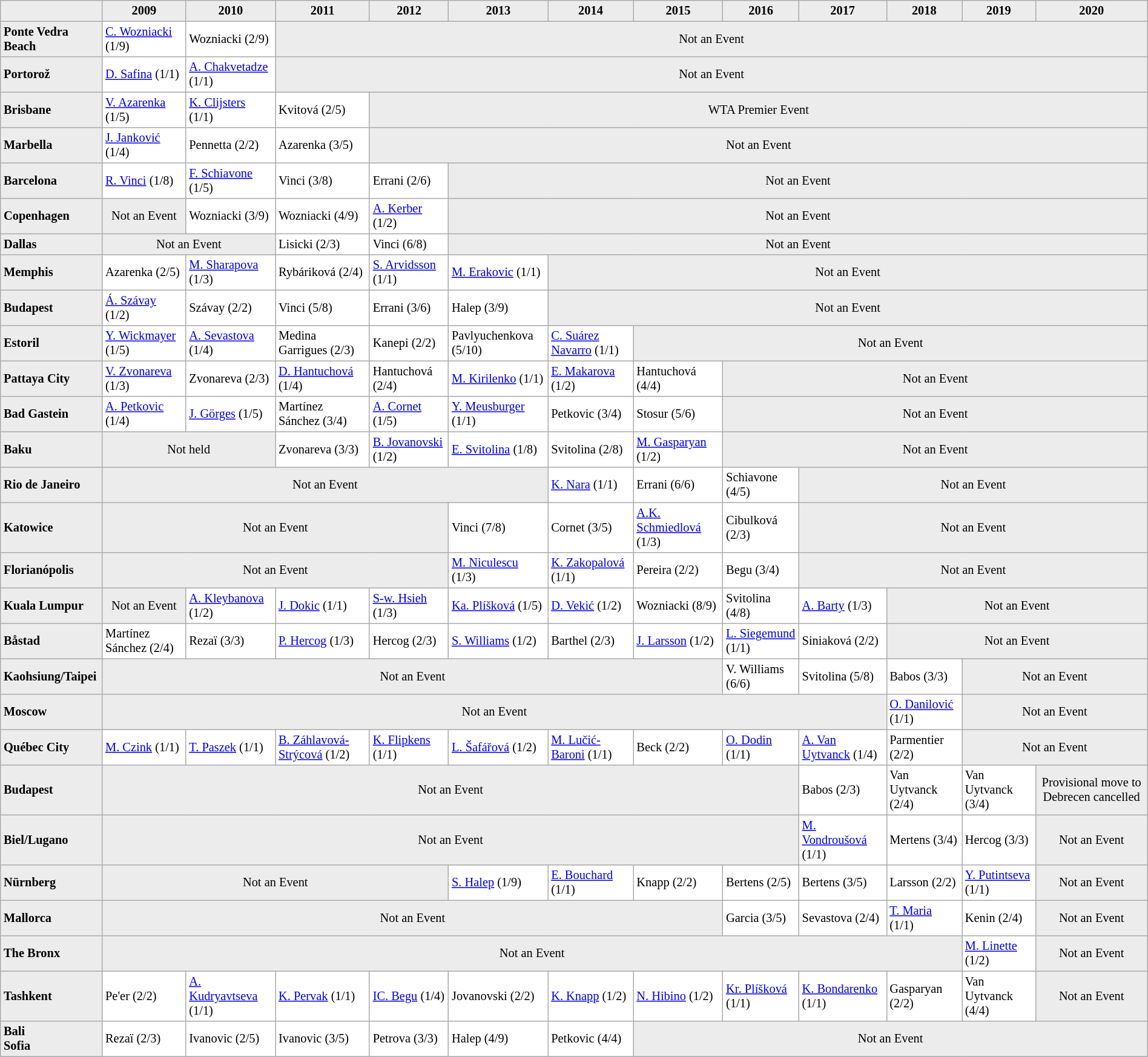<table cellpadding="3" cellspacing="0" border="1" style="font-size: 85%; border: #aaa solid 1px; border-collapse: collapse;">
<tr style="background:#ececec;">
<th></th>
<th>2009</th>
<th>2010</th>
<th>2011</th>
<th>2012</th>
<th>2013</th>
<th>2014</th>
<th>2015</th>
<th>2016</th>
<th>2017</th>
<th>2018</th>
<th>2019</th>
<th>2020</th>
</tr>
<tr>
<td style="background:#ececec; text-align:left;"><strong> Ponte Vedra Beach</strong></td>
<td> <a href='#'>C. Wozniacki</a> (1/9)</td>
<td>  Wozniacki (2/9)</td>
<td colspan="10" style="background:#ececec; text-align:center;"><span>Not an Event</span></td>
</tr>
<tr>
<td style="background:#ececec; text-align:left;"><strong> Portorož </strong></td>
<td> <a href='#'>D. Safina</a> (1/1)</td>
<td>  <a href='#'>A. Chakvetadze</a> (1/1)</td>
<td colspan="10" style="background:#ececec; text-align:center;"><span>Not an Event</span></td>
</tr>
<tr>
<td style="background:#ececec; text-align:left;"><strong> Brisbane</strong></td>
<td> <a href='#'>V. Azarenka</a> (1/5)</td>
<td>  <a href='#'>K. Clijsters</a> (1/1)</td>
<td>  Kvitová (2/5)</td>
<td colspan="9" style="background:#ececec; text-align:center;"><span>WTA Premier Event</span></td>
</tr>
<tr>
<td style="background:#ececec; text-align:left;"><strong> Marbella</strong></td>
<td> <a href='#'>J. Janković</a> (1/4)</td>
<td>  Pennetta (2/2)</td>
<td>  Azarenka (3/5)</td>
<td colspan="9" style="background:#ececec; text-align:center;"><span>Not an Event</span></td>
</tr>
<tr>
<td style="background:#ececec; text-align:left;"><strong> Barcelona</strong></td>
<td> <a href='#'>R. Vinci</a> (1/8)</td>
<td>  <a href='#'>F. Schiavone</a> (1/5)</td>
<td>  Vinci (3/8)</td>
<td>  Errani (2/6)</td>
<td colspan="8" style="background:#ececec; text-align:center;"><span>Not an Event</span></td>
</tr>
<tr>
<td style="background:#ececec; text-align:left;"><strong> Copenhagen</strong></td>
<td style="background:#ececec; text-align:center;"><span>Not an Event</span></td>
<td> Wozniacki (3/9)</td>
<td>  Wozniacki (4/9)</td>
<td>  <a href='#'>A. Kerber</a> (1/2)</td>
<td colspan="8" style="background:#ececec; text-align:center;"><span>Not an Event</span></td>
</tr>
<tr>
<td style="background:#ececec; text-align:left;"><strong> Dallas</strong></td>
<td colspan="2" style="background:#ececec; text-align:center;"><span>Not an Event</span></td>
<td> Lisicki (2/3)</td>
<td>  Vinci (6/8)</td>
<td colspan="8" style="background:#ececec; text-align:center;"><span>Not an Event</span></td>
</tr>
<tr>
<td style="background:#ececec; text-align:left;"><strong> Memphis</strong></td>
<td> Azarenka (2/5)</td>
<td>  <a href='#'>M. Sharapova</a> (1/3)</td>
<td>  Rybáriková (2/4)</td>
<td>  <a href='#'>S. Arvidsson</a> (1/1)</td>
<td>  <a href='#'>M. Erakovic</a> (1/1)</td>
<td colspan="7" style="background:#ececec; text-align:center;"><span>Not an Event</span></td>
</tr>
<tr>
<td style="background:#ececec; text-align:left;"><strong> Budapest</strong></td>
<td> <a href='#'>Á. Szávay</a> (1/2)</td>
<td>  Szávay (2/2)</td>
<td>  Vinci (5/8)</td>
<td>  Errani (3/6)</td>
<td>  Halep (3/9)</td>
<td colspan="7" style="background:#ececec; text-align:center;"><span>Not an Event</span></td>
</tr>
<tr>
<td style="background:#ececec; text-align:left;"><strong> Estoril</strong></td>
<td> <a href='#'>Y. Wickmayer</a> (1/5)</td>
<td>  <a href='#'>A. Sevastova</a> (1/4)</td>
<td>  Medina Garrigues (2/3)</td>
<td>  Kanepi (2/2)</td>
<td>  Pavlyuchenkova (5/10)</td>
<td>  <a href='#'>C. Suárez Navarro</a> (1/1)</td>
<td colspan="6" style="background:#ececec; text-align:center;"><span>Not an Event</span></td>
</tr>
<tr>
<td style="background:#ececec; text-align:left;"><strong> Pattaya City </strong></td>
<td> <a href='#'>V. Zvonareva</a> (1/3)</td>
<td>  Zvonareva (2/3)</td>
<td>  <a href='#'>D. Hantuchová</a> (1/4)</td>
<td>  Hantuchová (2/4)</td>
<td>  <a href='#'>M. Kirilenko</a> (1/1)</td>
<td>  <a href='#'>E. Makarova</a> (1/2)</td>
<td>  Hantuchová (4/4)</td>
<td colspan="5" style="background:#ececec; text-align:center;"><span>Not an Event</span></td>
</tr>
<tr>
<td style="background:#ececec; text-align:left;"><strong> Bad Gastein </strong></td>
<td> <a href='#'>A. Petkovic</a> (1/4)</td>
<td>  <a href='#'>J. Görges</a> (1/5)</td>
<td>  Martínez Sánchez (3/4)</td>
<td>  <a href='#'>A. Cornet</a> (1/5)</td>
<td>  <a href='#'>Y. Meusburger</a> (1/1)</td>
<td>  Petkovic (3/4)</td>
<td>  Stosur (5/6)</td>
<td colspan="5" style="background:#ececec; text-align:center;"><span>Not an Event</span></td>
</tr>
<tr>
<td style="background:#ececec; text-align:left;"><strong> Baku </strong></td>
<td colspan="2" style="background:#ececec; text-align:center;"><span>Not held</span></td>
<td> Zvonareva (3/3)</td>
<td>  <a href='#'>B. Jovanovski</a> (1/2)</td>
<td>  <a href='#'>E. Svitolina</a> (1/8)</td>
<td>  Svitolina (2/8)</td>
<td>  <a href='#'>M. Gasparyan</a> (1/2)</td>
<td colspan="5" style="background:#ececec; text-align:center;"><span>Not an Event</span></td>
</tr>
<tr>
<td style="background:#ececec; text-align:left;"><strong> Rio de Janeiro</strong></td>
<td colspan="5" style="background:#ececec; text-align:center;"><span>Not an Event</span></td>
<td>  <a href='#'>K. Nara</a> (1/1)</td>
<td> Errani (6/6)</td>
<td>  Schiavone (4/5)</td>
<td colspan="4" style="background:#ececec; text-align:center;"><span>Not an Event</span></td>
</tr>
<tr>
<td style="background:#ececec; text-align:left;"><strong> Katowice</strong></td>
<td colspan="4" style="background:#ececec; text-align:center;"><span>Not an Event</span></td>
<td>  Vinci (7/8)</td>
<td>  Cornet (3/5)</td>
<td>  <a href='#'>A.K. Schmiedlová</a> (1/3)</td>
<td>  Cibulková (2/3)</td>
<td colspan="4" style="background:#ececec; text-align:center;"><span>Not an Event</span></td>
</tr>
<tr>
<td style="background:#ececec; text-align:left;"><strong> Florianópolis </strong></td>
<td colspan="4" style="background:#ececec; text-align:center;"><span>Not an Event</span></td>
<td>  <a href='#'>M. Niculescu</a> (1/3)</td>
<td>  <a href='#'>K. Zakopalová</a> (1/1)</td>
<td>  Pereira (2/2)</td>
<td>  Begu (3/4)</td>
<td colspan="4" style="background:#ececec; text-align:center;"><span>Not an Event</span></td>
</tr>
<tr>
<td style="background:#ececec; text-align:left;"><strong> Kuala Lumpur</strong></td>
<td style="background:#ececec; text-align:center;"><span>Not an Event</span></td>
<td>  <a href='#'>A. Kleybanova</a> (1/2)</td>
<td>  <a href='#'>J. Dokic</a> (1/1)</td>
<td>  <a href='#'>S-w. Hsieh</a> (1/3)</td>
<td>  <a href='#'>Ka. Plíšková</a> (1/5)</td>
<td>  <a href='#'>D. Vekić</a> (1/2)</td>
<td>  Wozniacki (8/9)</td>
<td>  Svitolina (4/8)</td>
<td>  <a href='#'>A. Barty</a> (1/3)</td>
<td colspan="3" style="background:#ececec; text-align:center;"><span>Not an Event</span></td>
</tr>
<tr>
<td style="background:#ececec; text-align:left;"><strong> Båstad  </strong></td>
<td> Martínez Sánchez (2/4)</td>
<td>  Rezaï (3/3)</td>
<td>  <a href='#'>P. Hercog</a> (1/3)</td>
<td>  Hercog (2/3)</td>
<td>  <a href='#'>S. Williams</a> (1/2)</td>
<td>  Barthel (2/3)</td>
<td>  <a href='#'>J. Larsson</a> (1/2)</td>
<td>  <a href='#'>L. Siegemund</a> (1/1)</td>
<td>  Siniaková (2/2)</td>
<td colspan="3" style="background:#ececec; text-align:center;"><span>Not an Event</span></td>
</tr>
<tr>
<td style="background:#ececec; text-align:left;"><strong> Kaohsiung/Taipei </strong></td>
<td colspan="7" style="background:#ececec; text-align:center;"><span>Not an Event</span></td>
<td>  V. Williams (6/6)</td>
<td>  Svitolina (5/8)</td>
<td>  Babos (3/3)</td>
<td colspan="2" style="background:#ececec; text-align:center;"><span>Not an Event</span></td>
</tr>
<tr>
<td style="background:#ececec; text-align:left;"><strong> Moscow</strong></td>
<td colspan="9" style="background:#ececec; text-align:center;"><span>Not an Event</span></td>
<td>  <a href='#'>O. Danilović</a> (1/1)</td>
<td colspan="2" style="background:#ececec; text-align:center;"><span>Not an Event</span></td>
</tr>
<tr>
<td style="background:#ececec; text-align:left;"><strong> Québec City  </strong></td>
<td> <a href='#'>M. Czink</a> (1/1)</td>
<td>  <a href='#'>T. Paszek</a> (1/1)</td>
<td>  <a href='#'>B. Záhlavová-Strýcová</a> (1/2)</td>
<td>  <a href='#'>K. Flipkens</a> (1/1)</td>
<td>  <a href='#'>L. Šafářová</a> (1/2)</td>
<td>  <a href='#'>M. Lučić-Baroni</a> (1/1)</td>
<td>  Beck (2/2)</td>
<td>  <a href='#'>O. Dodin</a> (1/1)</td>
<td>  <a href='#'>A. Van Uytvanck</a> (1/4)</td>
<td>  Parmentier (2/2)</td>
<td colspan="2" style="background:#ececec; text-align:center;"><span>Not an Event</span></td>
</tr>
<tr>
<td style="background:#ececec; text-align:left;"><strong> Budapest</strong></td>
<td colspan="8" style="background:#ececec; text-align:center;"><span>Not an Event</span></td>
<td>  Babos (2/3)</td>
<td>  Van Uytvanck (2/4)</td>
<td>  Van Uytvanck (3/4)</td>
<td <colspan="1" style="background:#ececec; text-align:center;"><span>Provisional move to Debrecen cancelled</span></td>
</tr>
<tr>
<td style="background:#ececec; text-align:left;"><strong> Biel/Lugano </strong></td>
<td colspan="8" style="background:#ececec; text-align:center;"><span>Not an Event</span></td>
<td>  <a href='#'>M. Vondroušová</a> (1/1)</td>
<td>  Mertens (3/4)</td>
<td>  Hercog (3/3)</td>
<td colspan="1" style="background:#ececec; text-align:center;"><span>Not an Event</span></td>
</tr>
<tr>
<td style="background:#ececec; text-align:left;"><strong> Nürnberg</strong></td>
<td colspan="4" style="background:#ececec; text-align:center;"><span>Not an Event</span></td>
<td>  <a href='#'>S. Halep</a> (1/9)</td>
<td>  <a href='#'>E. Bouchard</a> (1/1)</td>
<td>  Knapp (2/2)</td>
<td>  Bertens (2/5)</td>
<td>  Bertens (3/5)</td>
<td>  Larsson (2/2)</td>
<td>  <a href='#'>Y. Putintseva</a> (1/1)</td>
<td colspan="1" style="background:#ececec; text-align:center;"><span>Not an Event</span></td>
</tr>
<tr>
<td style="background:#ececec; text-align:left;"><strong> Mallorca</strong></td>
<td colspan="7" style="background:#ececec; text-align:center;"><span>Not an Event</span></td>
<td>  Garcia (3/5)</td>
<td>  Sevastova (2/4)</td>
<td>  <a href='#'>T. Maria</a> (1/1)</td>
<td>  Kenin (2/4)</td>
<td colspan="1" style="background:#ececec; text-align:center;"><span>Not an Event</span></td>
</tr>
<tr>
<td style="background:#ececec; text-align:left;"><strong> The Bronx</strong></td>
<td colspan="10" style="background:#ececec; text-align:center;"><span>Not an Event</span></td>
<td>  <a href='#'>M. Linette</a> (1/2)</td>
<td colspan="1" style="background:#ececec; text-align:center;"><span>Not an Event</span></td>
</tr>
<tr>
<td style="background:#ececec; text-align:left;"><strong> Tashkent </strong></td>
<td> Pe'er (2/2)</td>
<td>  <a href='#'>A. Kudryavtseva</a> (1/1)</td>
<td>  <a href='#'>K. Pervak</a> (1/1)</td>
<td>  <a href='#'>IC. Begu</a> (1/4)</td>
<td>  Jovanovski (2/2)</td>
<td>  <a href='#'>K. Knapp</a> (1/2)</td>
<td>  <a href='#'>N. Hibino</a> (1/2)</td>
<td>  <a href='#'>Kr. Plíšková</a> (1/1)</td>
<td>  <a href='#'>K. Bondarenko</a> (1/1)</td>
<td>  Gasparyan (2/2)</td>
<td>  Van Uytvanck (4/4)</td>
<td colspan="1" style="background:#ececec; text-align:center;"><span>Not an Event</span></td>
</tr>
<tr>
<td style="background:#ececec; text-align:left;"><strong> Bali <br>  Sofia </strong></td>
<td> Rezaï (2/3)</td>
<td>  Ivanovic (2/5)</td>
<td>  Ivanovic (3/5)</td>
<td>  Petrova (3/3)</td>
<td>  Halep (4/9)</td>
<td>  Petkovic (4/4)</td>
<td colspan="6" style="background:#ececec; text-align:center;"><span>Not an Event</span></td>
</tr>
</table>
